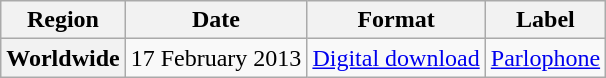<table class="wikitable plainrowheaders">
<tr>
<th scope="col">Region</th>
<th scope="col">Date</th>
<th scope="col">Format</th>
<th scope="col">Label</th>
</tr>
<tr>
<th scope="row">Worldwide</th>
<td scope="row">17 February 2013</td>
<td scope="row"><a href='#'>Digital download</a></td>
<td scope="row"><a href='#'>Parlophone</a></td>
</tr>
</table>
